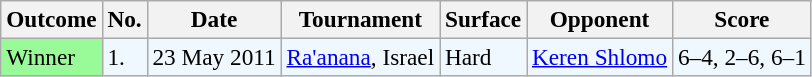<table class="sortable wikitable" style=font-size:97%>
<tr>
<th>Outcome</th>
<th>No.</th>
<th>Date</th>
<th>Tournament</th>
<th>Surface</th>
<th>Opponent</th>
<th>Score</th>
</tr>
<tr style="background:#f0f8ff;">
<td style="background:#98fb98;">Winner</td>
<td>1.</td>
<td>23 May 2011</td>
<td><a href='#'>Ra'anana</a>, Israel</td>
<td>Hard</td>
<td> <a href='#'>Keren Shlomo</a></td>
<td>6–4, 2–6, 6–1</td>
</tr>
</table>
